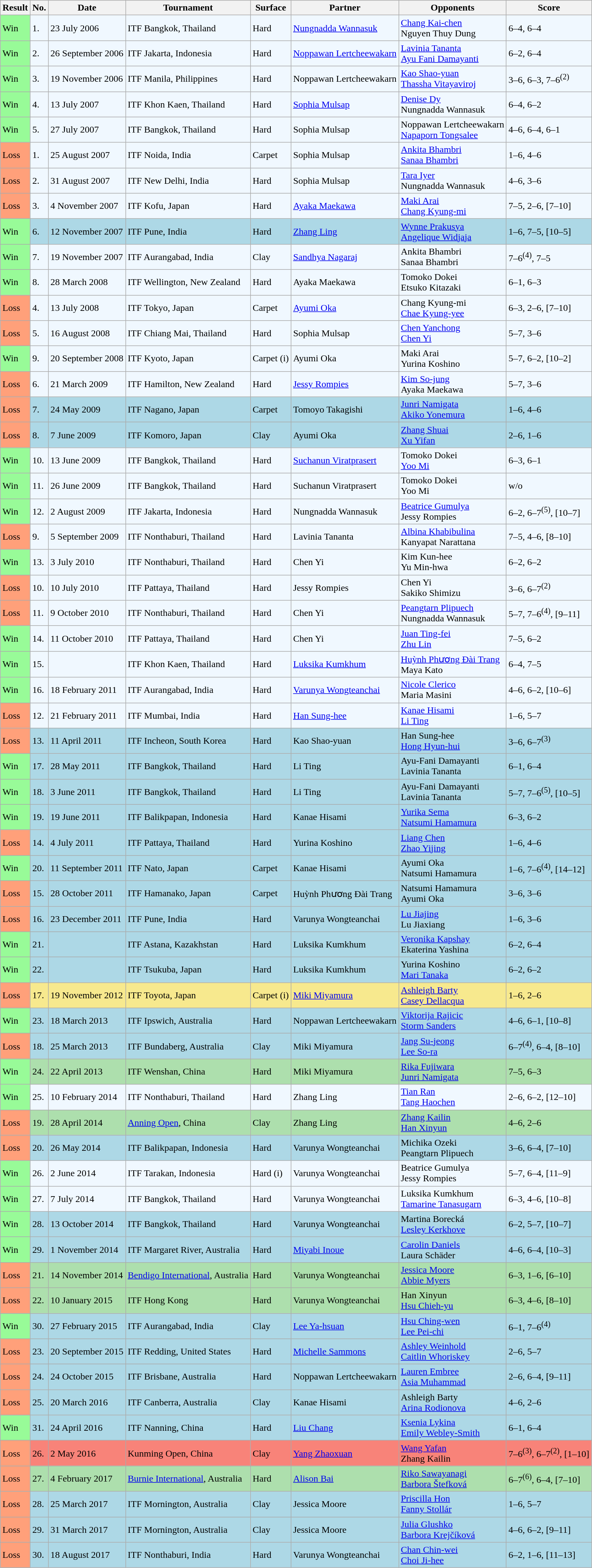<table class="sortable wikitable">
<tr>
<th>Result</th>
<th>No.</th>
<th>Date</th>
<th>Tournament</th>
<th>Surface</th>
<th>Partner</th>
<th>Opponents</th>
<th class="unsortable">Score</th>
</tr>
<tr style="background:#f0f8ff;">
<td style="background:#98fb98;">Win</td>
<td>1.</td>
<td>23 July 2006</td>
<td>ITF Bangkok, Thailand</td>
<td>Hard</td>
<td> <a href='#'>Nungnadda Wannasuk</a></td>
<td> <a href='#'>Chang Kai-chen</a> <br>  Nguyen Thuy Dung</td>
<td>6–4, 6–4</td>
</tr>
<tr style="background:#f0f8ff;">
<td style="background:#98fb98;">Win</td>
<td>2.</td>
<td>26 September 2006</td>
<td>ITF Jakarta, Indonesia</td>
<td>Hard</td>
<td> <a href='#'>Noppawan Lertcheewakarn</a></td>
<td> <a href='#'>Lavinia Tananta</a> <br>  <a href='#'>Ayu Fani Damayanti</a></td>
<td>6–2, 6–4</td>
</tr>
<tr style="background:#f0f8ff;">
<td style="background:#98fb98;">Win</td>
<td>3.</td>
<td>19 November 2006</td>
<td>ITF Manila, Philippines</td>
<td>Hard</td>
<td> Noppawan Lertcheewakarn</td>
<td> <a href='#'>Kao Shao-yuan</a> <br>  <a href='#'>Thassha Vitayaviroj</a></td>
<td>3–6, 6–3, 7–6<sup>(2)</sup></td>
</tr>
<tr style="background:#f0f8ff;">
<td style="background:#98fb98;">Win</td>
<td>4.</td>
<td>13 July 2007</td>
<td>ITF Khon Kaen, Thailand</td>
<td>Hard</td>
<td> <a href='#'>Sophia Mulsap</a></td>
<td> <a href='#'>Denise Dy</a> <br>  Nungnadda Wannasuk</td>
<td>6–4, 6–2</td>
</tr>
<tr style="background:#f0f8ff;">
<td style="background:#98fb98;">Win</td>
<td>5.</td>
<td>27 July 2007</td>
<td>ITF Bangkok, Thailand</td>
<td>Hard</td>
<td> Sophia Mulsap</td>
<td> Noppawan Lertcheewakarn <br>  <a href='#'>Napaporn Tongsalee</a></td>
<td>4–6, 6–4, 6–1</td>
</tr>
<tr style="background:#f0f8ff;">
<td style="background:#ffa07a;">Loss</td>
<td>1.</td>
<td>25 August 2007</td>
<td>ITF Noida, India</td>
<td>Carpet</td>
<td> Sophia Mulsap</td>
<td> <a href='#'>Ankita Bhambri</a> <br>  <a href='#'>Sanaa Bhambri</a></td>
<td>1–6, 4–6</td>
</tr>
<tr style="background:#f0f8ff;">
<td style="background:#ffa07a;">Loss</td>
<td>2.</td>
<td>31 August 2007</td>
<td>ITF New Delhi, India</td>
<td>Hard</td>
<td> Sophia Mulsap</td>
<td> <a href='#'>Tara Iyer</a> <br>  Nungnadda Wannasuk</td>
<td>4–6, 3–6</td>
</tr>
<tr style="background:#f0f8ff;">
<td style="background:#ffa07a;">Loss</td>
<td>3.</td>
<td>4 November 2007</td>
<td>ITF Kofu, Japan</td>
<td>Hard</td>
<td> <a href='#'>Ayaka Maekawa</a></td>
<td> <a href='#'>Maki Arai</a> <br>  <a href='#'>Chang Kyung-mi</a></td>
<td>7–5, 2–6, [7–10]</td>
</tr>
<tr style="background:lightblue;">
<td style="background:#98fb98;">Win</td>
<td>6.</td>
<td>12 November 2007</td>
<td>ITF Pune, India</td>
<td>Hard</td>
<td> <a href='#'>Zhang Ling</a></td>
<td> <a href='#'>Wynne Prakusya</a> <br>  <a href='#'>Angelique Widjaja</a></td>
<td>1–6, 7–5, [10–5]</td>
</tr>
<tr style="background:#f0f8ff;">
<td style="background:#98fb98;">Win</td>
<td>7.</td>
<td>19 November 2007</td>
<td>ITF Aurangabad, India</td>
<td>Clay</td>
<td> <a href='#'>Sandhya Nagaraj</a></td>
<td> Ankita Bhambri <br>  Sanaa Bhambri</td>
<td>7–6<sup>(4)</sup>, 7–5</td>
</tr>
<tr style="background:#f0f8ff;">
<td style="background:#98fb98;">Win</td>
<td>8.</td>
<td>28 March 2008</td>
<td>ITF Wellington, New Zealand</td>
<td>Hard</td>
<td> Ayaka Maekawa</td>
<td> Tomoko Dokei <br>  Etsuko Kitazaki</td>
<td>6–1, 6–3</td>
</tr>
<tr style="background:#f0f8ff;">
<td style="background:#ffa07a;">Loss</td>
<td>4.</td>
<td>13 July 2008</td>
<td>ITF Tokyo, Japan</td>
<td>Carpet</td>
<td> <a href='#'>Ayumi Oka</a></td>
<td> Chang Kyung-mi <br>  <a href='#'>Chae Kyung-yee</a></td>
<td>6–3, 2–6, [7–10]</td>
</tr>
<tr style="background:#f0f8ff;">
<td style="background:#ffa07a;">Loss</td>
<td>5.</td>
<td>16 August 2008</td>
<td>ITF Chiang Mai, Thailand</td>
<td>Hard</td>
<td> Sophia Mulsap</td>
<td> <a href='#'>Chen Yanchong</a> <br>  <a href='#'>Chen Yi</a></td>
<td>5–7, 3–6</td>
</tr>
<tr style="background:#f0f8ff;">
<td style="background:#98fb98;">Win</td>
<td>9.</td>
<td>20 September 2008</td>
<td>ITF Kyoto, Japan</td>
<td>Carpet (i)</td>
<td> Ayumi Oka</td>
<td> Maki Arai <br>  Yurina Koshino</td>
<td>5–7, 6–2, [10–2]</td>
</tr>
<tr style="background:#f0f8ff;">
<td style="background:#ffa07a;">Loss</td>
<td>6.</td>
<td>21 March 2009</td>
<td>ITF Hamilton, New Zealand</td>
<td>Hard</td>
<td> <a href='#'>Jessy Rompies</a></td>
<td> <a href='#'>Kim So-jung</a> <br>  Ayaka Maekawa</td>
<td>5–7, 3–6</td>
</tr>
<tr style="background:lightblue;">
<td style="background:#ffa07a;">Loss</td>
<td>7.</td>
<td>24 May 2009</td>
<td>ITF Nagano, Japan</td>
<td>Carpet</td>
<td> Tomoyo Takagishi</td>
<td> <a href='#'>Junri Namigata</a> <br>  <a href='#'>Akiko Yonemura</a></td>
<td>1–6, 4–6</td>
</tr>
<tr style="background:lightblue;">
<td style="background:#ffa07a;">Loss</td>
<td>8.</td>
<td>7 June 2009</td>
<td>ITF Komoro, Japan</td>
<td>Clay</td>
<td> Ayumi Oka</td>
<td> <a href='#'>Zhang Shuai</a> <br>  <a href='#'>Xu Yifan</a></td>
<td>2–6, 1–6</td>
</tr>
<tr style="background:#f0f8ff;">
<td style="background:#98fb98;">Win</td>
<td>10.</td>
<td>13 June 2009</td>
<td>ITF Bangkok, Thailand</td>
<td>Hard</td>
<td> <a href='#'>Suchanun Viratprasert</a></td>
<td> Tomoko Dokei <br>  <a href='#'>Yoo Mi</a></td>
<td>6–3, 6–1</td>
</tr>
<tr style="background:#f0f8ff;">
<td style="background:#98fb98;">Win</td>
<td>11.</td>
<td>26 June 2009</td>
<td>ITF Bangkok, Thailand</td>
<td>Hard</td>
<td> Suchanun Viratprasert</td>
<td> Tomoko Dokei <br>  Yoo Mi</td>
<td>w/o</td>
</tr>
<tr style="background:#f0f8ff;">
<td style="background:#98fb98;">Win</td>
<td>12.</td>
<td>2 August 2009</td>
<td>ITF Jakarta, Indonesia</td>
<td>Hard</td>
<td> Nungnadda Wannasuk</td>
<td> <a href='#'>Beatrice Gumulya</a> <br>  Jessy Rompies</td>
<td>6–2, 6–7<sup>(5)</sup>, [10–7]</td>
</tr>
<tr style="background:#f0f8ff;">
<td style="background:#ffa07a;">Loss</td>
<td>9.</td>
<td>5 September 2009</td>
<td>ITF Nonthaburi, Thailand</td>
<td>Hard</td>
<td> Lavinia Tananta</td>
<td> <a href='#'>Albina Khabibulina</a> <br>  Kanyapat Narattana</td>
<td>7–5, 4–6, [8–10]</td>
</tr>
<tr style="background:#f0f8ff;">
<td style="background:#98fb98;">Win</td>
<td>13.</td>
<td>3 July 2010</td>
<td>ITF Nonthaburi, Thailand</td>
<td>Hard</td>
<td> Chen Yi</td>
<td> Kim Kun-hee <br>  Yu Min-hwa</td>
<td>6–2, 6–2</td>
</tr>
<tr style="background:#f0f8ff;">
<td style="background:#ffa07a;">Loss</td>
<td>10.</td>
<td>10 July 2010</td>
<td>ITF Pattaya, Thailand</td>
<td>Hard</td>
<td> Jessy Rompies</td>
<td> Chen Yi <br>  Sakiko Shimizu</td>
<td>3–6, 6–7<sup>(2)</sup></td>
</tr>
<tr style="background:#f0f8ff;">
<td style="background:#ffa07a;">Loss</td>
<td>11.</td>
<td>9 October 2010</td>
<td>ITF Nonthaburi, Thailand</td>
<td>Hard</td>
<td> Chen Yi</td>
<td> <a href='#'>Peangtarn Plipuech</a> <br>  Nungnadda Wannasuk</td>
<td>5–7, 7–6<sup>(4)</sup>, [9–11]</td>
</tr>
<tr style="background:#f0f8ff;">
<td style="background:#98fb98;">Win</td>
<td>14.</td>
<td>11 October 2010</td>
<td>ITF Pattaya, Thailand</td>
<td>Hard</td>
<td> Chen Yi</td>
<td> <a href='#'>Juan Ting-fei</a> <br>  <a href='#'>Zhu Lin</a></td>
<td>7–5, 6–2</td>
</tr>
<tr style="background:#f0f8ff;">
<td style="background:#98fb98;">Win</td>
<td>15.</td>
<td></td>
<td>ITF Khon Kaen, Thailand</td>
<td>Hard</td>
<td> <a href='#'>Luksika Kumkhum</a></td>
<td> <a href='#'>Huỳnh Phương Đài Trang</a> <br>  Maya Kato</td>
<td>6–4, 7–5</td>
</tr>
<tr style="background:#f0f8ff;">
<td style="background:#98fb98;">Win</td>
<td>16.</td>
<td>18 February 2011</td>
<td>ITF Aurangabad, India</td>
<td>Hard</td>
<td> <a href='#'>Varunya Wongteanchai</a></td>
<td> <a href='#'>Nicole Clerico</a> <br>  Maria Masini</td>
<td>4–6, 6–2, [10–6]</td>
</tr>
<tr style="background:#f0f8ff;">
<td style="background:#ffa07a;">Loss</td>
<td>12.</td>
<td>21 February 2011</td>
<td>ITF Mumbai, India</td>
<td>Hard</td>
<td> <a href='#'>Han Sung-hee</a></td>
<td> <a href='#'>Kanae Hisami</a> <br>  <a href='#'>Li Ting</a></td>
<td>1–6, 5–7</td>
</tr>
<tr style="background:lightblue;">
<td style="background:#ffa07a;">Loss</td>
<td>13.</td>
<td>11 April 2011</td>
<td>ITF Incheon, South Korea</td>
<td>Hard</td>
<td> Kao Shao-yuan</td>
<td> Han Sung-hee <br>  <a href='#'>Hong Hyun-hui</a></td>
<td>3–6, 6–7<sup>(3)</sup></td>
</tr>
<tr style="background:lightblue;">
<td style="background:#98fb98;">Win</td>
<td>17.</td>
<td>28 May 2011</td>
<td>ITF Bangkok, Thailand</td>
<td>Hard</td>
<td> Li Ting</td>
<td> Ayu-Fani Damayanti <br>  Lavinia Tananta</td>
<td>6–1, 6–4</td>
</tr>
<tr style="background:lightblue;">
<td style="background:#98fb98;">Win</td>
<td>18.</td>
<td>3 June 2011</td>
<td>ITF Bangkok, Thailand</td>
<td>Hard</td>
<td> Li Ting</td>
<td> Ayu-Fani Damayanti <br>  Lavinia Tananta</td>
<td>5–7, 7–6<sup>(5)</sup>, [10–5]</td>
</tr>
<tr style="background:lightblue;">
<td style="background:#98fb98;">Win</td>
<td>19.</td>
<td>19 June 2011</td>
<td>ITF Balikpapan, Indonesia</td>
<td>Hard</td>
<td> Kanae Hisami</td>
<td> <a href='#'>Yurika Sema</a> <br>  <a href='#'>Natsumi Hamamura</a></td>
<td>6–3, 6–2</td>
</tr>
<tr style="background:lightblue;">
<td style="background:#ffa07a;">Loss</td>
<td>14.</td>
<td>4 July 2011</td>
<td>ITF Pattaya, Thailand</td>
<td>Hard</td>
<td> Yurina Koshino</td>
<td> <a href='#'>Liang Chen</a> <br>  <a href='#'>Zhao Yijing</a></td>
<td>1–6, 4–6</td>
</tr>
<tr style="background:lightblue;">
<td style="background:#98fb98;">Win</td>
<td>20.</td>
<td>11 September 2011</td>
<td>ITF Nato, Japan</td>
<td>Carpet</td>
<td> Kanae Hisami</td>
<td> Ayumi Oka <br>  Natsumi Hamamura</td>
<td>1–6, 7–6<sup>(4)</sup>, [14–12]</td>
</tr>
<tr style="background:lightblue;">
<td style="background:#ffa07a;">Loss</td>
<td>15.</td>
<td>28 October 2011</td>
<td>ITF Hamanako, Japan</td>
<td>Carpet</td>
<td> Huỳnh Phương Đài Trang</td>
<td> Natsumi Hamamura <br>  Ayumi Oka</td>
<td>3–6, 3–6</td>
</tr>
<tr style="background:lightblue;">
<td style="background:#ffa07a;">Loss</td>
<td>16.</td>
<td>23 December 2011</td>
<td>ITF Pune, India</td>
<td>Hard</td>
<td> Varunya Wongteanchai</td>
<td> <a href='#'>Lu Jiajing</a> <br>  Lu Jiaxiang</td>
<td>1–6, 3–6</td>
</tr>
<tr style="background:lightblue;">
<td style="background:#98fb98;">Win</td>
<td>21.</td>
<td></td>
<td>ITF Astana, Kazakhstan</td>
<td>Hard</td>
<td> Luksika Kumkhum</td>
<td> <a href='#'>Veronika Kapshay</a> <br>  Ekaterina Yashina</td>
<td>6–2, 6–4</td>
</tr>
<tr style="background:lightblue;">
<td style="background:#98fb98;">Win</td>
<td>22.</td>
<td></td>
<td>ITF Tsukuba, Japan</td>
<td>Hard</td>
<td> Luksika Kumkhum</td>
<td> Yurina Koshino <br>  <a href='#'>Mari Tanaka</a></td>
<td>6–2, 6–2</td>
</tr>
<tr style="background:#f7e98e;">
<td style="background:#ffa07a;">Loss</td>
<td>17.</td>
<td>19 November 2012</td>
<td>ITF Toyota, Japan</td>
<td>Carpet (i)</td>
<td> <a href='#'>Miki Miyamura</a></td>
<td> <a href='#'>Ashleigh Barty</a> <br>  <a href='#'>Casey Dellacqua</a></td>
<td>1–6, 2–6</td>
</tr>
<tr style="background:lightblue;">
<td style="background:#98fb98;">Win</td>
<td>23.</td>
<td>18 March 2013</td>
<td>ITF Ipswich, Australia</td>
<td>Hard</td>
<td> Noppawan Lertcheewakarn</td>
<td> <a href='#'>Viktorija Rajicic</a> <br>  <a href='#'>Storm Sanders</a></td>
<td>4–6, 6–1, [10–8]</td>
</tr>
<tr style="background:lightblue;">
<td style="background:#ffa07a;">Loss</td>
<td>18.</td>
<td>25 March 2013</td>
<td>ITF Bundaberg, Australia</td>
<td>Clay</td>
<td> Miki Miyamura</td>
<td> <a href='#'>Jang Su-jeong</a> <br>  <a href='#'>Lee So-ra</a></td>
<td>6–7<sup>(4)</sup>, 6–4, [8–10]</td>
</tr>
<tr style="background:#addfad;">
<td style="background:#98fb98;">Win</td>
<td>24.</td>
<td>22 April 2013</td>
<td>ITF Wenshan, China</td>
<td>Hard</td>
<td> Miki Miyamura</td>
<td> <a href='#'>Rika Fujiwara</a> <br>  <a href='#'>Junri Namigata</a></td>
<td>7–5, 6–3</td>
</tr>
<tr style="background:#f0f8ff;">
<td style="background:#98fb98;">Win</td>
<td>25.</td>
<td>10 February 2014</td>
<td>ITF Nonthaburi, Thailand</td>
<td>Hard</td>
<td> Zhang Ling</td>
<td> <a href='#'>Tian Ran</a> <br>  <a href='#'>Tang Haochen</a></td>
<td>2–6, 6–2, [12–10]</td>
</tr>
<tr style="background:#addfad;">
<td style="background:#ffa07a;">Loss</td>
<td>19.</td>
<td>28 April 2014</td>
<td><a href='#'>Anning Open</a>, China</td>
<td>Clay</td>
<td> Zhang Ling</td>
<td> <a href='#'>Zhang Kailin</a> <br>  <a href='#'>Han Xinyun</a></td>
<td>4–6, 2–6</td>
</tr>
<tr style="background:lightblue;">
<td style="background:#ffa07a;">Loss</td>
<td>20.</td>
<td>26 May 2014</td>
<td>ITF Balikpapan, Indonesia</td>
<td>Hard</td>
<td> Varunya Wongteanchai</td>
<td> Michika Ozeki <br>  Peangtarn Plipuech</td>
<td>3–6, 6–4, [7–10]</td>
</tr>
<tr style="background:#f0f8ff;">
<td style="background:#98fb98;">Win</td>
<td>26.</td>
<td>2 June 2014</td>
<td>ITF Tarakan, Indonesia</td>
<td>Hard (i)</td>
<td> Varunya Wongteanchai</td>
<td> Beatrice Gumulya <br>  Jessy Rompies</td>
<td>5–7, 6–4, [11–9]</td>
</tr>
<tr style="background:#f0f8ff;">
<td style="background:#98fb98;">Win</td>
<td>27.</td>
<td>7 July 2014</td>
<td>ITF Bangkok, Thailand</td>
<td>Hard</td>
<td> Varunya Wongteanchai</td>
<td> Luksika Kumkhum <br>  <a href='#'>Tamarine Tanasugarn</a></td>
<td>6–3, 4–6, [10–8]</td>
</tr>
<tr style="background:lightblue;">
<td style="background:#98fb98;">Win</td>
<td>28.</td>
<td>13 October 2014</td>
<td>ITF Bangkok, Thailand</td>
<td>Hard</td>
<td> Varunya Wongteanchai</td>
<td> Martina Borecká <br>  <a href='#'>Lesley Kerkhove</a></td>
<td>6–2, 5–7, [10–7]</td>
</tr>
<tr style="background:lightblue;">
<td style="background:#98fb98;">Win</td>
<td>29.</td>
<td>1 November 2014</td>
<td>ITF Margaret River, Australia</td>
<td>Hard</td>
<td> <a href='#'>Miyabi Inoue</a></td>
<td> <a href='#'>Carolin Daniels</a> <br>  Laura Schäder</td>
<td>4–6, 6–4, [10–3]</td>
</tr>
<tr style="background:#addfad;">
<td style="background:#ffa07a;">Loss</td>
<td>21.</td>
<td>14 November 2014</td>
<td><a href='#'>Bendigo International</a>, Australia</td>
<td>Hard</td>
<td> Varunya Wongteanchai</td>
<td> <a href='#'>Jessica Moore</a> <br>  <a href='#'>Abbie Myers</a></td>
<td>6–3, 1–6, [6–10]</td>
</tr>
<tr style="background:#addfad;">
<td style="background:#ffa07a;">Loss</td>
<td>22.</td>
<td>10 January 2015</td>
<td>ITF Hong Kong</td>
<td>Hard</td>
<td> Varunya Wongteanchai</td>
<td> Han Xinyun <br>  <a href='#'>Hsu Chieh-yu</a></td>
<td>6–3, 4–6, [8–10]</td>
</tr>
<tr style="background:lightblue;">
<td style="background:#98fb98;">Win</td>
<td>30.</td>
<td>27 February 2015</td>
<td>ITF Aurangabad, India</td>
<td>Clay</td>
<td> <a href='#'>Lee Ya-hsuan</a></td>
<td> <a href='#'>Hsu Ching-wen</a> <br>  <a href='#'>Lee Pei-chi</a></td>
<td>6–1, 7–6<sup>(4)</sup></td>
</tr>
<tr style="background:lightblue;">
<td style="background:#ffa07a;">Loss</td>
<td>23.</td>
<td>20 September 2015</td>
<td>ITF Redding, United States</td>
<td>Hard</td>
<td> <a href='#'>Michelle Sammons</a></td>
<td> <a href='#'>Ashley Weinhold</a> <br>  <a href='#'>Caitlin Whoriskey</a></td>
<td>2–6, 5–7</td>
</tr>
<tr style="background:lightblue;">
<td style="background:#ffa07a;">Loss</td>
<td>24.</td>
<td>24 October 2015</td>
<td>ITF Brisbane, Australia</td>
<td>Hard</td>
<td> Noppawan Lertcheewakarn</td>
<td> <a href='#'>Lauren Embree</a> <br>  <a href='#'>Asia Muhammad</a></td>
<td>2–6, 6–4, [9–11]</td>
</tr>
<tr style="background:lightblue;">
<td style="background:#ffa07a;">Loss</td>
<td>25.</td>
<td>20 March 2016</td>
<td>ITF Canberra, Australia</td>
<td>Clay</td>
<td> Kanae Hisami</td>
<td> Ashleigh Barty <br>  <a href='#'>Arina Rodionova</a></td>
<td>4–6, 2–6</td>
</tr>
<tr style="background:lightblue;">
<td style="background:#98fb98;">Win</td>
<td>31.</td>
<td>24 April 2016</td>
<td>ITF Nanning, China</td>
<td>Hard</td>
<td> <a href='#'>Liu Chang</a></td>
<td> <a href='#'>Ksenia Lykina</a> <br>  <a href='#'>Emily Webley-Smith</a></td>
<td>6–1, 6–4</td>
</tr>
<tr style="background:#f88379;">
<td style="background:#ffa07a;">Loss</td>
<td>26.</td>
<td>2 May 2016</td>
<td>Kunming Open, China</td>
<td>Clay</td>
<td> <a href='#'>Yang Zhaoxuan</a></td>
<td> <a href='#'>Wang Yafan</a> <br>  Zhang Kailin</td>
<td>7–6<sup>(3)</sup>, 6–7<sup>(2)</sup>, [1–10]</td>
</tr>
<tr style="background:#addfad;">
<td style="background:#ffa07a;">Loss</td>
<td>27.</td>
<td>4 February 2017</td>
<td><a href='#'>Burnie International</a>, Australia</td>
<td>Hard</td>
<td> <a href='#'>Alison Bai</a></td>
<td> <a href='#'>Riko Sawayanagi</a> <br>  <a href='#'>Barbora Štefková</a></td>
<td>6–7<sup>(6)</sup>, 6–4, [7–10]</td>
</tr>
<tr style="background:lightblue;">
<td style="background:#ffa07a;">Loss</td>
<td>28.</td>
<td>25 March 2017</td>
<td>ITF Mornington, Australia</td>
<td>Clay</td>
<td> Jessica Moore</td>
<td> <a href='#'>Priscilla Hon</a> <br>  <a href='#'>Fanny Stollár</a></td>
<td>1–6, 5–7</td>
</tr>
<tr style="background:lightblue;">
<td style="background:#ffa07a;">Loss</td>
<td>29.</td>
<td>31 March 2017</td>
<td>ITF Mornington, Australia</td>
<td>Clay</td>
<td> Jessica Moore</td>
<td> <a href='#'>Julia Glushko</a> <br>  <a href='#'>Barbora Krejčíková</a></td>
<td>4–6, 6–2, [9–11]</td>
</tr>
<tr style="background:lightblue;">
<td style="background:#ffa07a;">Loss</td>
<td>30.</td>
<td>18 August 2017</td>
<td>ITF Nonthaburi, India</td>
<td>Hard</td>
<td> Varunya Wongteanchai</td>
<td> <a href='#'>Chan Chin-wei</a> <br>  <a href='#'>Choi Ji-hee</a></td>
<td>6–2, 1–6, [11–13]</td>
</tr>
</table>
